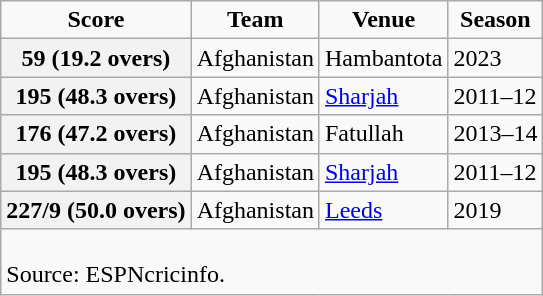<table class="wikitable">
<tr>
<td align="center"><strong>Score</strong></td>
<td align="center"><strong>Team</strong></td>
<td align="center"><strong>Venue</strong></td>
<td align="center"><strong>Season</strong></td>
</tr>
<tr>
<th>59 (19.2 overs)</th>
<td>Afghanistan</td>
<td>Hambantota</td>
<td>2023</td>
</tr>
<tr>
<th>195 (48.3 overs)</th>
<td>Afghanistan</td>
<td><a href='#'>Sharjah</a></td>
<td>2011–12</td>
</tr>
<tr>
<th>176 (47.2 overs)</th>
<td>Afghanistan</td>
<td>Fatullah</td>
<td>2013–14</td>
</tr>
<tr>
<th>195 (48.3 overs)</th>
<td>Afghanistan</td>
<td><a href='#'>Sharjah</a></td>
<td>2011–12</td>
</tr>
<tr>
<th>227/9 (50.0 overs)</th>
<td>Afghanistan</td>
<td><a href='#'>Leeds</a></td>
<td>2019</td>
</tr>
<tr>
<td colspan="5"><br>Source: ESPNcricinfo.</td>
</tr>
</table>
